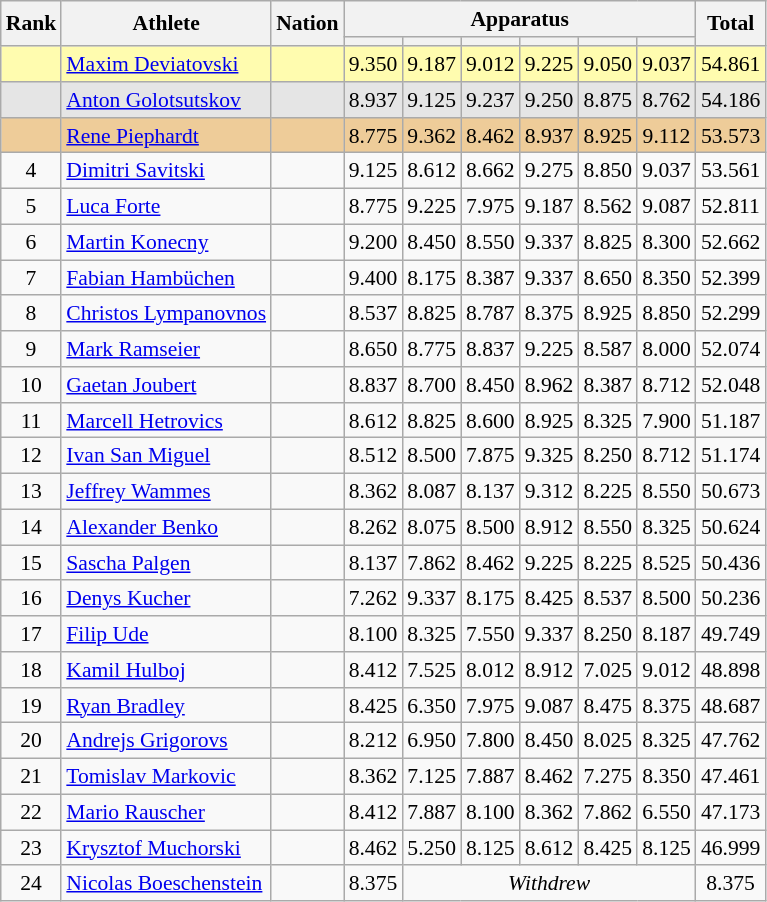<table class="wikitable" style="font-size:90%">
<tr>
<th rowspan=2>Rank</th>
<th rowspan=2>Athlete</th>
<th rowspan=2>Nation</th>
<th colspan =6>Apparatus</th>
<th rowspan=2>Total</th>
</tr>
<tr style="font-size:95%">
<th></th>
<th></th>
<th></th>
<th></th>
<th></th>
<th></th>
</tr>
<tr align=center bgcolor=fffcaf>
<td></td>
<td align=left><a href='#'>Maxim Deviatovski</a></td>
<td align=left>     </td>
<td>9.350</td>
<td>9.187</td>
<td>9.012</td>
<td>9.225</td>
<td>9.050</td>
<td>9.037</td>
<td>54.861</td>
</tr>
<tr align=center bgcolor=e5e5e5>
<td></td>
<td align=left><a href='#'>Anton Golotsutskov</a></td>
<td align=left></td>
<td>8.937</td>
<td>9.125</td>
<td>9.237</td>
<td>9.250</td>
<td>8.875</td>
<td>8.762</td>
<td>54.186</td>
</tr>
<tr align=center bgcolor=eecc99>
<td></td>
<td align=left><a href='#'>Rene Piephardt</a></td>
<td align=left></td>
<td>8.775</td>
<td>9.362</td>
<td>8.462</td>
<td>8.937</td>
<td>8.925</td>
<td>9.112</td>
<td>53.573</td>
</tr>
<tr align=center>
<td>4</td>
<td align=left><a href='#'>Dimitri Savitski</a></td>
<td align=left></td>
<td>9.125</td>
<td>8.612</td>
<td>8.662</td>
<td>9.275</td>
<td>8.850</td>
<td>9.037</td>
<td>53.561</td>
</tr>
<tr align=center>
<td>5</td>
<td align=left><a href='#'>Luca Forte</a></td>
<td align=left></td>
<td>8.775</td>
<td>9.225</td>
<td>7.975</td>
<td>9.187</td>
<td>8.562</td>
<td>9.087</td>
<td>52.811</td>
</tr>
<tr align=center>
<td>6</td>
<td align=left><a href='#'>Martin Konecny</a></td>
<td align=left></td>
<td>9.200</td>
<td>8.450</td>
<td>8.550</td>
<td>9.337</td>
<td>8.825</td>
<td>8.300</td>
<td>52.662</td>
</tr>
<tr align=center>
<td>7</td>
<td align=left><a href='#'>Fabian Hambüchen</a></td>
<td align=left></td>
<td>9.400</td>
<td>8.175</td>
<td>8.387</td>
<td>9.337</td>
<td>8.650</td>
<td>8.350</td>
<td>52.399</td>
</tr>
<tr align=center>
<td>8</td>
<td align=left><a href='#'>Christos Lympanovnos</a></td>
<td align=left></td>
<td>8.537</td>
<td>8.825</td>
<td>8.787</td>
<td>8.375</td>
<td>8.925</td>
<td>8.850</td>
<td>52.299</td>
</tr>
<tr align=center>
<td>9</td>
<td align=left><a href='#'>Mark Ramseier</a></td>
<td align=left></td>
<td>8.650</td>
<td>8.775</td>
<td>8.837</td>
<td>9.225</td>
<td>8.587</td>
<td>8.000</td>
<td>52.074</td>
</tr>
<tr align=center>
<td>10</td>
<td align=left><a href='#'>Gaetan Joubert</a></td>
<td align=left></td>
<td>8.837</td>
<td>8.700</td>
<td>8.450</td>
<td>8.962</td>
<td>8.387</td>
<td>8.712</td>
<td>52.048</td>
</tr>
<tr align=center>
<td>11</td>
<td align=left><a href='#'>Marcell Hetrovics</a></td>
<td align=left></td>
<td>8.612</td>
<td>8.825</td>
<td>8.600</td>
<td>8.925</td>
<td>8.325</td>
<td>7.900</td>
<td>51.187</td>
</tr>
<tr align=center>
<td>12</td>
<td align=left><a href='#'>Ivan San Miguel</a></td>
<td align=left></td>
<td>8.512</td>
<td>8.500</td>
<td>7.875</td>
<td>9.325</td>
<td>8.250</td>
<td>8.712</td>
<td>51.174</td>
</tr>
<tr align=center>
<td>13</td>
<td align=left><a href='#'>Jeffrey Wammes</a></td>
<td align=left></td>
<td>8.362</td>
<td>8.087</td>
<td>8.137</td>
<td>9.312</td>
<td>8.225</td>
<td>8.550</td>
<td>50.673</td>
</tr>
<tr align=center>
<td>14</td>
<td align=left><a href='#'>Alexander Benko</a></td>
<td align=left></td>
<td>8.262</td>
<td>8.075</td>
<td>8.500</td>
<td>8.912</td>
<td>8.550</td>
<td>8.325</td>
<td>50.624</td>
</tr>
<tr align=center>
<td>15</td>
<td align=left><a href='#'>Sascha Palgen</a></td>
<td align=left></td>
<td>8.137</td>
<td>7.862</td>
<td>8.462</td>
<td>9.225</td>
<td>8.225</td>
<td>8.525</td>
<td>50.436</td>
</tr>
<tr align=center>
<td>16</td>
<td align=left><a href='#'>Denys Kucher</a></td>
<td align=left></td>
<td>7.262</td>
<td>9.337</td>
<td>8.175</td>
<td>8.425</td>
<td>8.537</td>
<td>8.500</td>
<td>50.236</td>
</tr>
<tr align=center>
<td>17</td>
<td align=left><a href='#'>Filip Ude</a></td>
<td align=left></td>
<td>8.100</td>
<td>8.325</td>
<td>7.550</td>
<td>9.337</td>
<td>8.250</td>
<td>8.187</td>
<td>49.749</td>
</tr>
<tr align=center>
<td>18</td>
<td align=left><a href='#'>Kamil Hulboj</a></td>
<td align=left></td>
<td>8.412</td>
<td>7.525</td>
<td>8.012</td>
<td>8.912</td>
<td>7.025</td>
<td>9.012</td>
<td>48.898</td>
</tr>
<tr align=center>
<td>19</td>
<td align=left><a href='#'>Ryan Bradley</a></td>
<td align=left></td>
<td>8.425</td>
<td>6.350</td>
<td>7.975</td>
<td>9.087</td>
<td>8.475</td>
<td>8.375</td>
<td>48.687</td>
</tr>
<tr align=center>
<td>20</td>
<td align=left><a href='#'>Andrejs Grigorovs</a></td>
<td align=left></td>
<td>8.212</td>
<td>6.950</td>
<td>7.800</td>
<td>8.450</td>
<td>8.025</td>
<td>8.325</td>
<td>47.762</td>
</tr>
<tr align=center>
<td>21</td>
<td align=left><a href='#'>Tomislav Markovic</a></td>
<td align=left></td>
<td>8.362</td>
<td>7.125</td>
<td>7.887</td>
<td>8.462</td>
<td>7.275</td>
<td>8.350</td>
<td>47.461</td>
</tr>
<tr align=center>
<td>22</td>
<td align=left><a href='#'>Mario Rauscher</a></td>
<td align=left></td>
<td>8.412</td>
<td>7.887</td>
<td>8.100</td>
<td>8.362</td>
<td>7.862</td>
<td>6.550</td>
<td>47.173</td>
</tr>
<tr align=center>
<td>23</td>
<td align=left><a href='#'>Krysztof Muchorski</a></td>
<td align=left></td>
<td>8.462</td>
<td>5.250</td>
<td>8.125</td>
<td>8.612</td>
<td>8.425</td>
<td>8.125</td>
<td>46.999</td>
</tr>
<tr align=center>
<td>24</td>
<td align=left><a href='#'>Nicolas Boeschenstein</a></td>
<td align=left></td>
<td>8.375</td>
<td colspan=5><em>Withdrew</em></td>
<td>8.375</td>
</tr>
</table>
